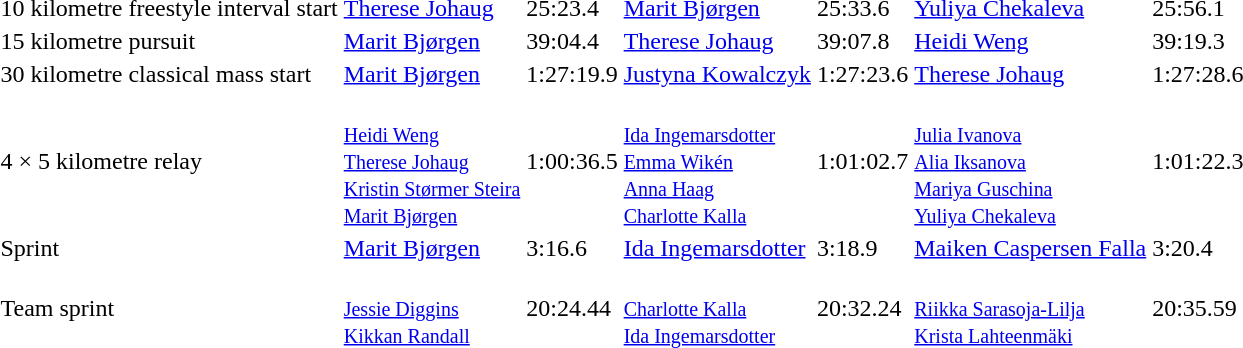<table>
<tr>
<td>10 kilometre freestyle interval start<br></td>
<td><a href='#'>Therese Johaug</a><br></td>
<td>25:23.4</td>
<td><a href='#'>Marit Bjørgen</a><br></td>
<td>25:33.6</td>
<td><a href='#'>Yuliya Chekaleva</a><br></td>
<td>25:56.1</td>
</tr>
<tr>
<td>15 kilometre pursuit<br></td>
<td><a href='#'>Marit Bjørgen</a><br></td>
<td>39:04.4</td>
<td><a href='#'>Therese Johaug</a><br></td>
<td>39:07.8</td>
<td><a href='#'>Heidi Weng</a><br></td>
<td>39:19.3</td>
</tr>
<tr>
<td>30 kilometre classical mass start<br></td>
<td><a href='#'>Marit Bjørgen</a><br></td>
<td>1:27:19.9</td>
<td><a href='#'>Justyna Kowalczyk</a><br></td>
<td>1:27:23.6</td>
<td><a href='#'>Therese Johaug</a><br></td>
<td>1:27:28.6</td>
</tr>
<tr>
<td>4 × 5 kilometre relay<br></td>
<td><br><small><a href='#'>Heidi Weng</a><br><a href='#'>Therese Johaug</a><br><a href='#'>Kristin Størmer Steira</a><br><a href='#'>Marit Bjørgen</a></small></td>
<td>1:00:36.5</td>
<td><br><small><a href='#'>Ida Ingemarsdotter</a><br><a href='#'>Emma Wikén</a><br><a href='#'>Anna Haag</a><br><a href='#'>Charlotte Kalla</a></small></td>
<td>1:01:02.7</td>
<td><br><small><a href='#'>Julia Ivanova</a><br><a href='#'>Alia Iksanova</a><br><a href='#'>Mariya Guschina</a><br><a href='#'>Yuliya Chekaleva</a></small></td>
<td>1:01:22.3</td>
</tr>
<tr>
<td>Sprint<br></td>
<td><a href='#'>Marit Bjørgen</a><br></td>
<td>3:16.6</td>
<td><a href='#'>Ida Ingemarsdotter</a><br></td>
<td>3:18.9</td>
<td><a href='#'>Maiken Caspersen Falla</a><br></td>
<td>3:20.4</td>
</tr>
<tr>
<td>Team sprint<br></td>
<td><br><small><a href='#'>Jessie Diggins</a><br><a href='#'>Kikkan Randall</a></small></td>
<td>20:24.44</td>
<td><br><small><a href='#'>Charlotte Kalla</a><br><a href='#'>Ida Ingemarsdotter</a></small></td>
<td>20:32.24</td>
<td><br><small><a href='#'>Riikka Sarasoja-Lilja</a><br><a href='#'>Krista Lahteenmäki</a></small></td>
<td>20:35.59</td>
</tr>
</table>
